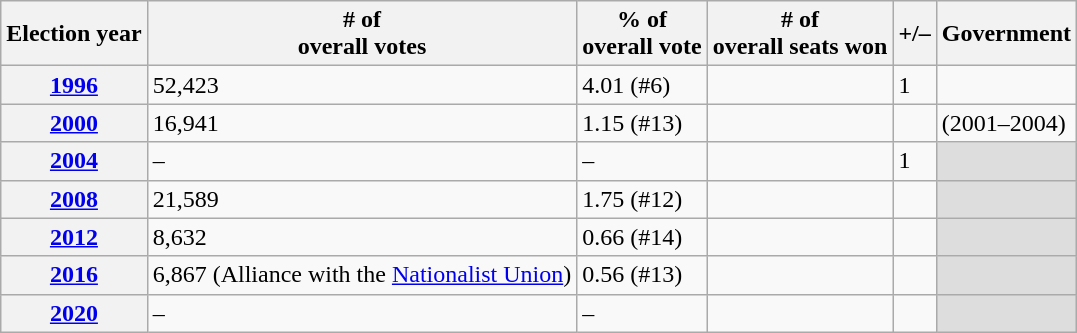<table class=wikitable>
<tr>
<th>Election year</th>
<th># of<br>overall votes</th>
<th>% of<br>overall vote</th>
<th># of<br>overall seats won</th>
<th>+/–</th>
<th>Government</th>
</tr>
<tr>
<th><a href='#'>1996</a></th>
<td>52,423</td>
<td>4.01 (#6)</td>
<td></td>
<td> 1</td>
<td></td>
</tr>
<tr>
<th><a href='#'>2000</a></th>
<td>16,941</td>
<td>1.15 (#13)</td>
<td></td>
<td></td>
<td> (2001–2004)</td>
</tr>
<tr>
<th><a href='#'>2004</a></th>
<td>–</td>
<td>–</td>
<td></td>
<td> 1</td>
<td align=center style="background:#ddd;"></td>
</tr>
<tr>
<th><a href='#'>2008</a></th>
<td>21,589</td>
<td>1.75 (#12)</td>
<td></td>
<td></td>
<td align=center style="background:#ddd;"></td>
</tr>
<tr>
<th><a href='#'>2012</a></th>
<td>8,632</td>
<td>0.66 (#14)</td>
<td></td>
<td></td>
<td align=center style="background:#ddd;"></td>
</tr>
<tr>
<th><a href='#'>2016</a></th>
<td>6,867 (Alliance with the <a href='#'>Nationalist Union</a>)</td>
<td>0.56 (#13)</td>
<td></td>
<td></td>
<td align=center style="background:#ddd;"></td>
</tr>
<tr>
<th><a href='#'>2020</a></th>
<td>–</td>
<td>–</td>
<td></td>
<td></td>
<td align=center style="background:#ddd;"></td>
</tr>
</table>
